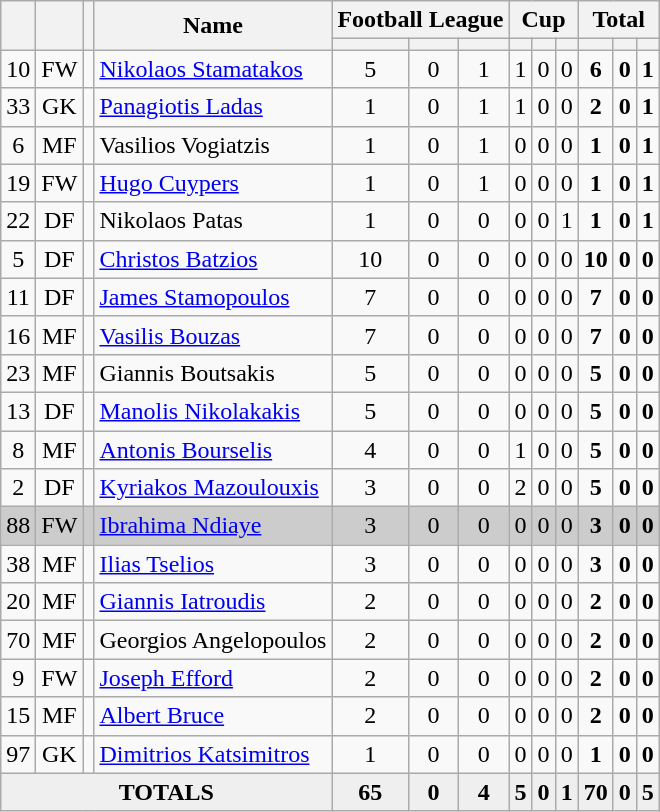<table class="wikitable sortable" style="text-align:center">
<tr>
<th rowspan=2></th>
<th rowspan=2></th>
<th rowspan=2></th>
<th rowspan=2>Name</th>
<th colspan=3>Football League</th>
<th colspan=3>Cup</th>
<th colspan=3>Total</th>
</tr>
<tr>
<th></th>
<th></th>
<th></th>
<th></th>
<th></th>
<th></th>
<th></th>
<th></th>
<th></th>
</tr>
<tr>
<td>10</td>
<td>FW</td>
<td></td>
<td align=left><a href='#'>Nikolaos Stamatakos</a></td>
<td>5</td>
<td>0</td>
<td>1</td>
<td>1</td>
<td>0</td>
<td>0</td>
<td><strong>6</strong></td>
<td><strong>0</strong></td>
<td><strong>1</strong></td>
</tr>
<tr>
<td>33</td>
<td>GK</td>
<td></td>
<td align=left><a href='#'>Panagiotis Ladas</a></td>
<td>1</td>
<td>0</td>
<td>1</td>
<td>1</td>
<td>0</td>
<td>0</td>
<td><strong>2</strong></td>
<td><strong>0</strong></td>
<td><strong>1</strong></td>
</tr>
<tr>
<td>6</td>
<td>MF</td>
<td></td>
<td align=left>Vasilios Vogiatzis</td>
<td>1</td>
<td>0</td>
<td>1</td>
<td>0</td>
<td>0</td>
<td>0</td>
<td><strong>1</strong></td>
<td><strong>0</strong></td>
<td><strong>1</strong></td>
</tr>
<tr>
<td>19</td>
<td>FW</td>
<td></td>
<td align=left><a href='#'>Hugo Cuypers</a></td>
<td>1</td>
<td>0</td>
<td>1</td>
<td>0</td>
<td>0</td>
<td>0</td>
<td><strong>1</strong></td>
<td><strong>0</strong></td>
<td><strong>1</strong></td>
</tr>
<tr>
<td>22</td>
<td>DF</td>
<td></td>
<td align=left>Nikolaos Patas</td>
<td>1</td>
<td>0</td>
<td>0</td>
<td>0</td>
<td>0</td>
<td>1</td>
<td><strong>1</strong></td>
<td><strong>0</strong></td>
<td><strong>1</strong></td>
</tr>
<tr>
<td>5</td>
<td>DF</td>
<td></td>
<td align=left><a href='#'>Christos Batzios</a></td>
<td>10</td>
<td>0</td>
<td>0</td>
<td>0</td>
<td>0</td>
<td>0</td>
<td><strong>10</strong></td>
<td><strong>0</strong></td>
<td><strong>0</strong></td>
</tr>
<tr>
<td>11</td>
<td>DF</td>
<td> </td>
<td align=left><a href='#'>James Stamopoulos</a></td>
<td>7</td>
<td>0</td>
<td>0</td>
<td>0</td>
<td>0</td>
<td>0</td>
<td><strong>7</strong></td>
<td><strong>0</strong></td>
<td><strong>0</strong></td>
</tr>
<tr>
<td>16</td>
<td>MF</td>
<td></td>
<td align=left><a href='#'>Vasilis Bouzas</a></td>
<td>7</td>
<td>0</td>
<td>0</td>
<td>0</td>
<td>0</td>
<td>0</td>
<td><strong>7</strong></td>
<td><strong>0</strong></td>
<td><strong>0</strong></td>
</tr>
<tr>
<td>23</td>
<td>MF</td>
<td></td>
<td align=left>Giannis Boutsakis</td>
<td>5</td>
<td>0</td>
<td>0</td>
<td>0</td>
<td>0</td>
<td>0</td>
<td><strong>5</strong></td>
<td><strong>0</strong></td>
<td><strong>0</strong></td>
</tr>
<tr>
<td>13</td>
<td>DF</td>
<td></td>
<td align=left><a href='#'>Manolis Nikolakakis</a></td>
<td>5</td>
<td>0</td>
<td>0</td>
<td>0</td>
<td>0</td>
<td>0</td>
<td><strong>5</strong></td>
<td><strong>0</strong></td>
<td><strong>0</strong></td>
</tr>
<tr>
<td>8</td>
<td>MF</td>
<td></td>
<td align=left><a href='#'>Antonis Bourselis</a></td>
<td>4</td>
<td>0</td>
<td>0</td>
<td>1</td>
<td>0</td>
<td>0</td>
<td><strong>5</strong></td>
<td><strong>0</strong></td>
<td><strong>0</strong></td>
</tr>
<tr>
<td>2</td>
<td>DF</td>
<td></td>
<td align=left><a href='#'>Kyriakos Mazoulouxis</a></td>
<td>3</td>
<td>0</td>
<td>0</td>
<td>2</td>
<td>0</td>
<td>0</td>
<td><strong>5</strong></td>
<td><strong>0</strong></td>
<td><strong>0</strong></td>
</tr>
<tr bgcolor="#CCCCCC">
<td>88</td>
<td>FW</td>
<td></td>
<td align=left><a href='#'>Ibrahima Ndiaye</a></td>
<td>3</td>
<td>0</td>
<td>0</td>
<td>0</td>
<td>0</td>
<td>0</td>
<td><strong>3</strong></td>
<td><strong>0</strong></td>
<td><strong>0</strong></td>
</tr>
<tr>
<td>38</td>
<td>MF</td>
<td></td>
<td align=left><a href='#'>Ilias Tselios</a></td>
<td>3</td>
<td>0</td>
<td>0</td>
<td>0</td>
<td>0</td>
<td>0</td>
<td><strong>3</strong></td>
<td><strong>0</strong></td>
<td><strong>0</strong></td>
</tr>
<tr>
<td>20</td>
<td>MF</td>
<td></td>
<td align=left><a href='#'>Giannis Iatroudis</a></td>
<td>2</td>
<td>0</td>
<td>0</td>
<td>0</td>
<td>0</td>
<td>0</td>
<td><strong>2</strong></td>
<td><strong>0</strong></td>
<td><strong>0</strong></td>
</tr>
<tr>
<td>70</td>
<td>ΜF</td>
<td></td>
<td align=left>Georgios Angelopoulos</td>
<td>2</td>
<td>0</td>
<td>0</td>
<td>0</td>
<td>0</td>
<td>0</td>
<td><strong>2</strong></td>
<td><strong>0</strong></td>
<td><strong>0</strong></td>
</tr>
<tr>
<td>9</td>
<td>FW</td>
<td></td>
<td align=left><a href='#'>Joseph Efford</a></td>
<td>2</td>
<td>0</td>
<td>0</td>
<td>0</td>
<td>0</td>
<td>0</td>
<td><strong>2</strong></td>
<td><strong>0</strong></td>
<td><strong>0</strong></td>
</tr>
<tr>
<td>15</td>
<td>MF</td>
<td></td>
<td align=left><a href='#'>Albert Bruce</a></td>
<td>2</td>
<td>0</td>
<td>0</td>
<td>0</td>
<td>0</td>
<td>0</td>
<td><strong>2</strong></td>
<td><strong>0</strong></td>
<td><strong>0</strong></td>
</tr>
<tr>
<td>97</td>
<td>GK</td>
<td></td>
<td align=left><a href='#'>Dimitrios Katsimitros</a></td>
<td>1</td>
<td>0</td>
<td>0</td>
<td>0</td>
<td>0</td>
<td>0</td>
<td><strong>1</strong></td>
<td><strong>0</strong></td>
<td><strong>0</strong></td>
</tr>
<tr bgcolor="#EFEFEF">
<td colspan=4><strong>TOTALS</strong></td>
<td><strong>65</strong></td>
<td><strong>0</strong></td>
<td><strong>4</strong></td>
<td><strong>5</strong></td>
<td><strong>0</strong></td>
<td><strong>1</strong></td>
<td><strong>70</strong></td>
<td><strong>0</strong></td>
<td><strong>5</strong></td>
</tr>
</table>
